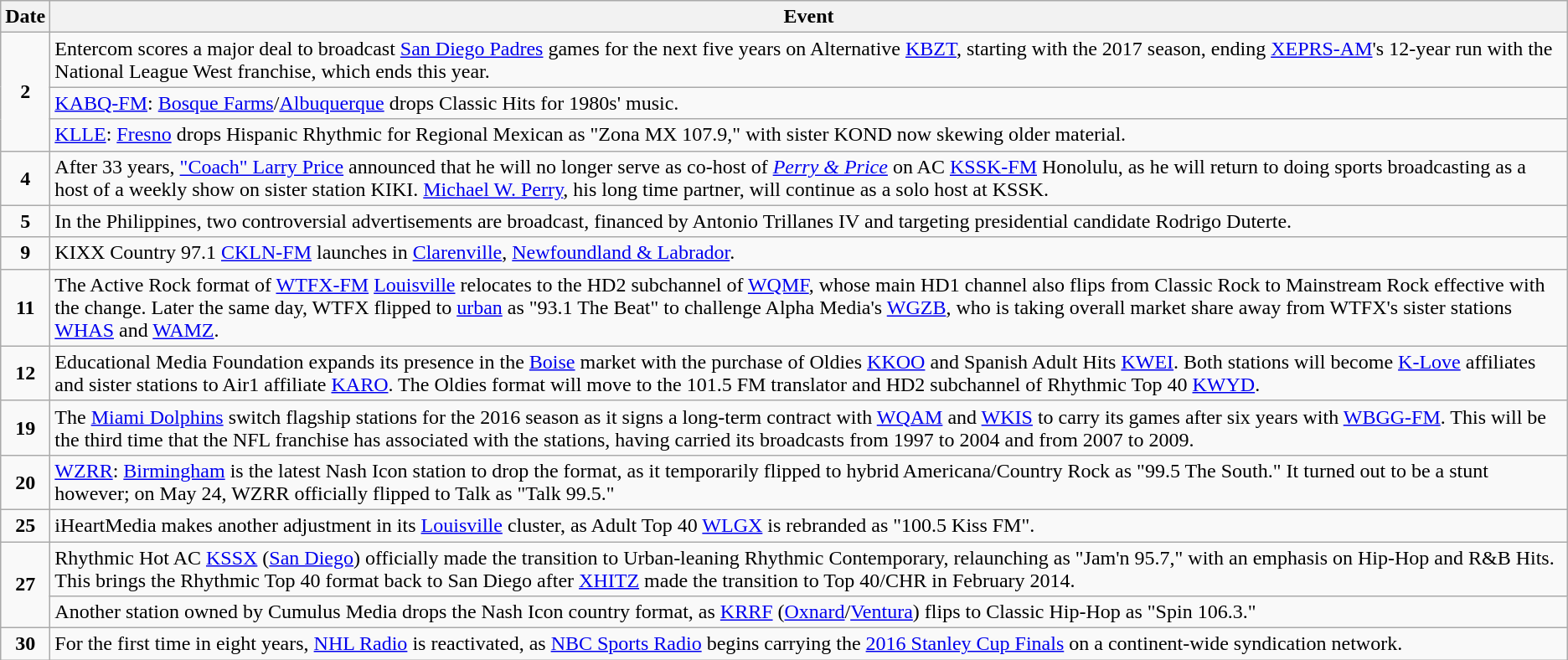<table class=wikitable>
<tr>
<th>Date</th>
<th>Event</th>
</tr>
<tr>
<td style="text-align:center;" rowspan=3><strong>2</strong></td>
<td>Entercom scores a major deal to broadcast <a href='#'>San Diego Padres</a> games for the next five years on Alternative <a href='#'>KBZT</a>, starting with the 2017 season, ending <a href='#'>XEPRS-AM</a>'s 12-year run with the National League West franchise, which ends this year.</td>
</tr>
<tr>
<td><a href='#'>KABQ-FM</a>: <a href='#'>Bosque Farms</a>/<a href='#'>Albuquerque</a> drops Classic Hits for 1980s' music.</td>
</tr>
<tr>
<td><a href='#'>KLLE</a>: <a href='#'>Fresno</a> drops Hispanic Rhythmic for Regional Mexican as "Zona MX 107.9," with sister KOND now skewing older material.</td>
</tr>
<tr>
<td style="text-align:center;"><strong>4</strong></td>
<td>After 33 years, <a href='#'>"Coach" Larry Price</a> announced that he will no longer serve as co-host of <em><a href='#'>Perry & Price</a></em> on AC <a href='#'>KSSK-FM</a> Honolulu, as he will return to doing sports broadcasting as a host of a weekly show on sister station KIKI. <a href='#'>Michael W. Perry</a>, his long time partner, will continue as a solo host at KSSK.</td>
</tr>
<tr>
<td style="text-align:center;"><strong>5</strong></td>
<td>In the Philippines, two controversial advertisements are broadcast, financed by Antonio Trillanes IV and targeting presidential candidate Rodrigo Duterte.</td>
</tr>
<tr>
<td style="text-align:center;"><strong>9</strong></td>
<td>KIXX Country 97.1 <a href='#'>CKLN-FM</a> launches in <a href='#'>Clarenville</a>, <a href='#'>Newfoundland & Labrador</a>.</td>
</tr>
<tr>
<td style="text-align:center;"><strong>11</strong></td>
<td>The Active Rock format of <a href='#'>WTFX-FM</a> <a href='#'>Louisville</a> relocates to the HD2 subchannel of <a href='#'>WQMF</a>, whose main HD1 channel also flips from Classic Rock to Mainstream Rock effective with the change. Later the same day, WTFX flipped to <a href='#'>urban</a> as "93.1 The Beat" to challenge Alpha Media's <a href='#'>WGZB</a>, who is taking overall market share away from WTFX's sister stations <a href='#'>WHAS</a> and <a href='#'>WAMZ</a>.</td>
</tr>
<tr>
<td style="text-align:center;"><strong>12</strong></td>
<td>Educational Media Foundation expands its presence in the <a href='#'>Boise</a> market with the purchase of Oldies <a href='#'>KKOO</a> and Spanish Adult Hits <a href='#'>KWEI</a>. Both stations will become <a href='#'>K-Love</a> affiliates and sister stations to Air1 affiliate <a href='#'>KARO</a>. The Oldies format will move to the 101.5 FM translator and HD2 subchannel of Rhythmic Top 40 <a href='#'>KWYD</a>.</td>
</tr>
<tr>
<td style="text-align:center;"><strong>19</strong></td>
<td>The <a href='#'>Miami Dolphins</a> switch flagship stations for the 2016 season as it signs a long-term contract with <a href='#'>WQAM</a> and <a href='#'>WKIS</a> to carry its games after six years with <a href='#'>WBGG-FM</a>. This will be the third time that the NFL franchise has associated with the stations, having carried its broadcasts from 1997 to 2004 and from 2007 to 2009.</td>
</tr>
<tr>
<td style="text-align:center;"><strong>20</strong></td>
<td><a href='#'>WZRR</a>: <a href='#'>Birmingham</a> is the latest Nash Icon station to drop the format, as it temporarily flipped to hybrid Americana/Country Rock as "99.5 The South." It turned out to be a stunt however; on May 24, WZRR officially flipped to Talk as "Talk 99.5."</td>
</tr>
<tr>
<td style="text-align:center;"><strong>25</strong></td>
<td>iHeartMedia makes another adjustment in its <a href='#'>Louisville</a> cluster, as Adult Top 40 <a href='#'>WLGX</a> is rebranded as "100.5 Kiss FM".</td>
</tr>
<tr>
<td style="text-align:center;" rowspan=2><strong>27</strong></td>
<td>Rhythmic Hot AC <a href='#'>KSSX</a> (<a href='#'>San Diego</a>) officially made the transition to Urban-leaning Rhythmic Contemporary, relaunching as "Jam'n 95.7," with an emphasis on Hip-Hop and R&B Hits. This brings the Rhythmic Top 40 format back to San Diego after <a href='#'>XHITZ</a> made the transition to Top 40/CHR in February 2014.</td>
</tr>
<tr>
<td>Another station owned by Cumulus Media drops the Nash Icon country format, as <a href='#'>KRRF</a> (<a href='#'>Oxnard</a>/<a href='#'>Ventura</a>) flips to Classic Hip-Hop as "Spin 106.3."</td>
</tr>
<tr>
<td style="text-align:center;"><strong>30</strong></td>
<td>For the first time in eight years, <a href='#'>NHL Radio</a> is reactivated, as <a href='#'>NBC Sports Radio</a> begins carrying the <a href='#'>2016 Stanley Cup Finals</a> on a continent-wide syndication network.</td>
</tr>
</table>
